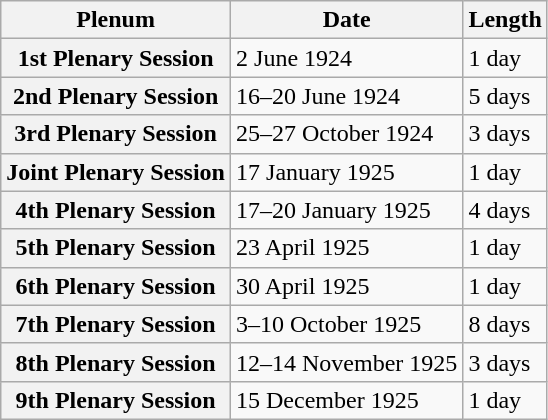<table class="wikitable sortable plainrowheaders">
<tr>
<th scope="col">Plenum</th>
<th scope="col">Date</th>
<th scope="col">Length</th>
</tr>
<tr>
<th scope="row">1st Plenary Session</th>
<td data-sort-value="1">2 June 1924</td>
<td>1 day</td>
</tr>
<tr>
<th scope="row">2nd Plenary Session</th>
<td data-sort-value="2">16–20 June 1924</td>
<td>5 days</td>
</tr>
<tr>
<th scope="row">3rd Plenary Session</th>
<td data-sort-value="3">25–27 October 1924</td>
<td>3 days</td>
</tr>
<tr>
<th scope="row">Joint Plenary Session</th>
<td data-sort-value="4">17 January 1925</td>
<td>1 day</td>
</tr>
<tr>
<th scope="row">4th Plenary Session</th>
<td data-sort-value="5">17–20 January 1925</td>
<td>4 days</td>
</tr>
<tr>
<th scope="row">5th Plenary Session</th>
<td data-sort-value="6">23 April 1925</td>
<td>1 day</td>
</tr>
<tr>
<th scope="row">6th Plenary Session</th>
<td data-sort-value="7">30 April 1925</td>
<td>1 day</td>
</tr>
<tr>
<th scope="row">7th Plenary Session</th>
<td data-sort-value="8">3–10 October 1925</td>
<td>8 days</td>
</tr>
<tr>
<th scope="row">8th Plenary Session</th>
<td data-sort-value="9">12–14 November 1925</td>
<td>3 days</td>
</tr>
<tr>
<th scope="row">9th Plenary Session</th>
<td data-sort-value="10">15 December 1925</td>
<td>1 day</td>
</tr>
</table>
